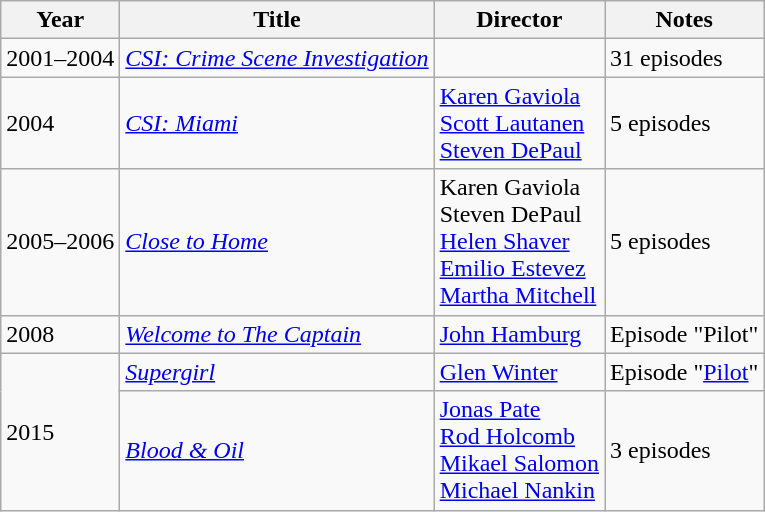<table class="wikitable">
<tr>
<th>Year</th>
<th>Title</th>
<th>Director</th>
<th>Notes</th>
</tr>
<tr>
<td>2001–2004</td>
<td><em><a href='#'>CSI: Crime Scene Investigation</a></em></td>
<td></td>
<td>31 episodes</td>
</tr>
<tr>
<td>2004</td>
<td><em><a href='#'>CSI: Miami</a></em></td>
<td><a href='#'>Karen Gaviola</a><br><a href='#'>Scott Lautanen</a><br><a href='#'>Steven DePaul</a></td>
<td>5 episodes</td>
</tr>
<tr>
<td>2005–2006</td>
<td><em><a href='#'>Close to Home</a></em></td>
<td>Karen Gaviola<br>Steven DePaul<br><a href='#'>Helen Shaver</a><br><a href='#'>Emilio Estevez</a><br><a href='#'>Martha Mitchell</a></td>
<td>5 episodes</td>
</tr>
<tr>
<td>2008</td>
<td><em><a href='#'>Welcome to The Captain</a></em></td>
<td><a href='#'>John Hamburg</a></td>
<td>Episode "Pilot"</td>
</tr>
<tr>
<td rowspan=2>2015</td>
<td><em><a href='#'>Supergirl</a></em></td>
<td><a href='#'>Glen Winter</a></td>
<td>Episode "<a href='#'>Pilot</a>"</td>
</tr>
<tr>
<td><em><a href='#'>Blood & Oil</a></em></td>
<td><a href='#'>Jonas Pate</a><br><a href='#'>Rod Holcomb</a><br><a href='#'>Mikael Salomon</a><br><a href='#'>Michael Nankin</a></td>
<td>3 episodes</td>
</tr>
</table>
